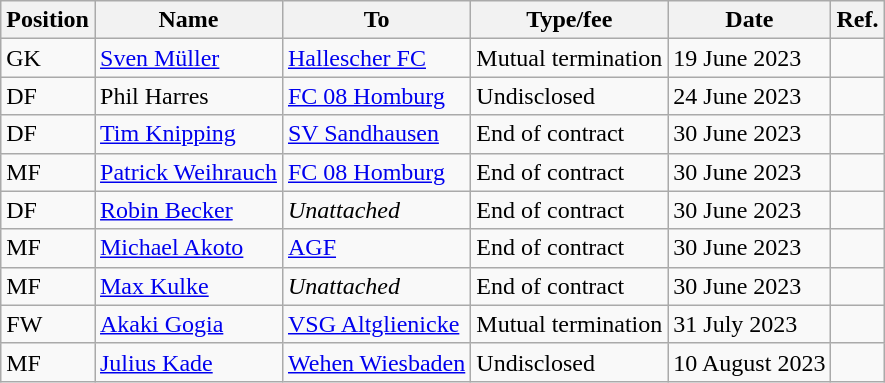<table class="wikitable">
<tr>
<th>Position</th>
<th>Name</th>
<th>To</th>
<th>Type/fee</th>
<th>Date</th>
<th>Ref.</th>
</tr>
<tr>
<td>GK</td>
<td> <a href='#'>Sven Müller</a></td>
<td> <a href='#'>Hallescher FC</a></td>
<td>Mutual termination</td>
<td>19 June 2023</td>
<td></td>
</tr>
<tr>
<td>DF</td>
<td> Phil Harres</td>
<td> <a href='#'>FC 08 Homburg</a></td>
<td>Undisclosed</td>
<td>24 June 2023</td>
<td></td>
</tr>
<tr>
<td>DF</td>
<td> <a href='#'>Tim Knipping</a></td>
<td> <a href='#'>SV Sandhausen</a></td>
<td>End of contract</td>
<td>30 June 2023</td>
<td></td>
</tr>
<tr>
<td>MF</td>
<td> <a href='#'>Patrick Weihrauch</a></td>
<td> <a href='#'>FC 08 Homburg</a></td>
<td>End of contract</td>
<td>30 June 2023</td>
<td></td>
</tr>
<tr>
<td>DF</td>
<td> <a href='#'>Robin Becker</a></td>
<td><em>Unattached</em></td>
<td>End of contract</td>
<td>30 June 2023</td>
<td></td>
</tr>
<tr>
<td>MF</td>
<td> <a href='#'>Michael Akoto</a></td>
<td> <a href='#'>AGF</a></td>
<td>End of contract</td>
<td>30 June 2023</td>
<td></td>
</tr>
<tr>
<td>MF</td>
<td> <a href='#'>Max Kulke</a></td>
<td><em>Unattached</em></td>
<td>End of contract</td>
<td>30 June 2023</td>
<td></td>
</tr>
<tr>
<td>FW</td>
<td> <a href='#'>Akaki Gogia</a></td>
<td> <a href='#'>VSG Altglienicke</a></td>
<td>Mutual termination</td>
<td>31 July 2023</td>
<td></td>
</tr>
<tr>
<td>MF</td>
<td> <a href='#'>Julius Kade</a></td>
<td> <a href='#'>Wehen Wiesbaden</a></td>
<td>Undisclosed</td>
<td>10 August 2023</td>
<td></td>
</tr>
</table>
